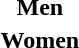<table>
<tr align="center">
<td><strong>Men</strong></td>
<td><strong></strong></td>
<td><strong></strong></td>
<td><strong></strong></td>
</tr>
<tr align="center">
<td><strong>Women</strong></td>
<td><strong></strong></td>
<td><strong></strong></td>
<td><strong></strong></td>
</tr>
</table>
